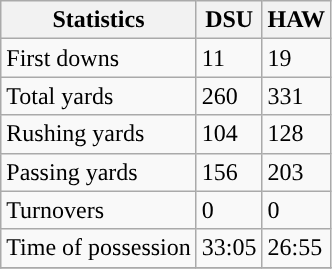<table class="wikitable" style="float: left;">
<tr>
<th>Statistics</th>
<th>DSU</th>
<th>HAW</th>
</tr>
<tr>
<td>First downs</td>
<td>11</td>
<td>19</td>
</tr>
<tr>
<td>Total yards</td>
<td>260</td>
<td>331</td>
</tr>
<tr>
<td>Rushing yards</td>
<td>104</td>
<td>128</td>
</tr>
<tr>
<td>Passing yards</td>
<td>156</td>
<td>203</td>
</tr>
<tr>
<td>Turnovers</td>
<td>0</td>
<td>0</td>
</tr>
<tr>
<td>Time of possession</td>
<td>33:05</td>
<td>26:55</td>
</tr>
<tr>
</tr>
</table>
